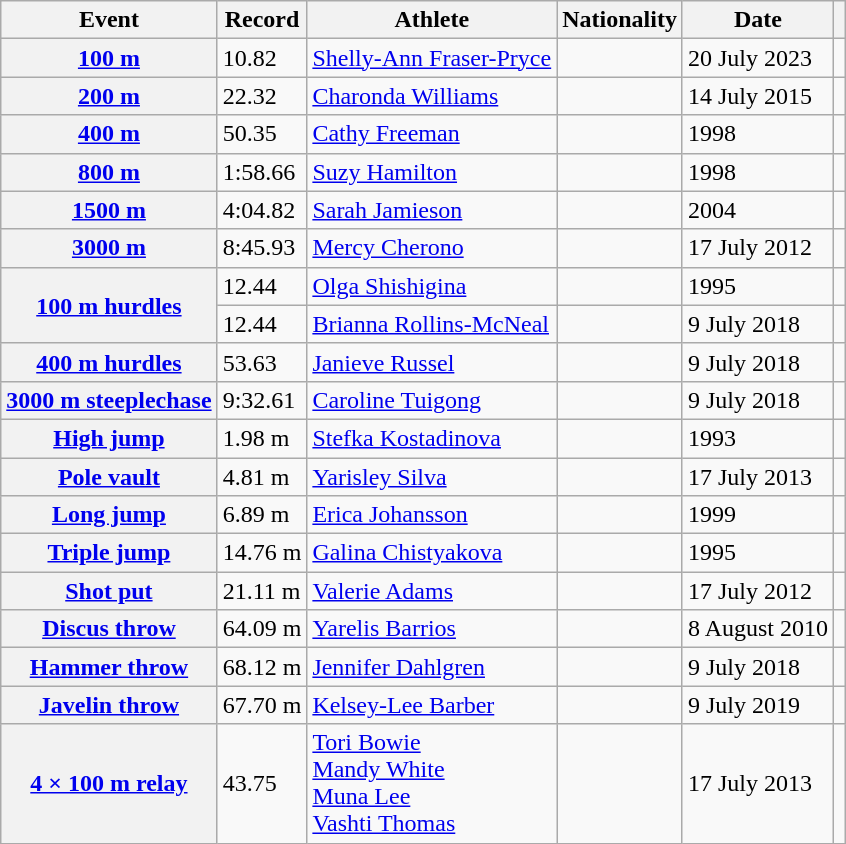<table class="wikitable plainrowheaders sticky-header">
<tr>
<th scope="col">Event</th>
<th scope="col">Record</th>
<th scope="col">Athlete</th>
<th scope="col">Nationality</th>
<th scope="col">Date</th>
<th scope="col"></th>
</tr>
<tr>
<th scope="row"><a href='#'>100 m</a></th>
<td>10.82 </td>
<td><a href='#'>Shelly-Ann Fraser-Pryce</a></td>
<td></td>
<td>20 July 2023</td>
<td></td>
</tr>
<tr>
<th scope="row"><a href='#'>200 m</a></th>
<td>22.32 </td>
<td><a href='#'>Charonda Williams</a></td>
<td></td>
<td>14 July 2015</td>
<td></td>
</tr>
<tr>
<th scope="row"><a href='#'>400 m</a></th>
<td>50.35</td>
<td><a href='#'>Cathy Freeman</a></td>
<td></td>
<td>1998</td>
<td></td>
</tr>
<tr>
<th scope="row"><a href='#'>800 m</a></th>
<td>1:58.66</td>
<td><a href='#'>Suzy Hamilton</a></td>
<td></td>
<td>1998</td>
<td></td>
</tr>
<tr>
<th scope="row"><a href='#'>1500 m</a></th>
<td>4:04.82</td>
<td><a href='#'>Sarah Jamieson</a></td>
<td></td>
<td>2004</td>
<td></td>
</tr>
<tr>
<th scope="row"><a href='#'>3000 m</a></th>
<td>8:45.93</td>
<td><a href='#'>Mercy Cherono</a></td>
<td></td>
<td>17 July 2012</td>
<td></td>
</tr>
<tr>
<th scope="rowgroup" rowspan="2"><a href='#'>100 m hurdles</a></th>
<td>12.44 </td>
<td><a href='#'>Olga Shishigina</a></td>
<td></td>
<td>1995</td>
<td></td>
</tr>
<tr>
<td>12.44 </td>
<td><a href='#'>Brianna Rollins-McNeal</a></td>
<td></td>
<td>9 July 2018</td>
<td></td>
</tr>
<tr>
<th scope="row"><a href='#'>400 m hurdles</a></th>
<td>53.63</td>
<td><a href='#'>Janieve Russel</a></td>
<td></td>
<td>9 July 2018</td>
<td></td>
</tr>
<tr>
<th scope="row"><a href='#'>3000 m steeplechase</a></th>
<td>9:32.61</td>
<td><a href='#'>Caroline Tuigong</a></td>
<td></td>
<td>9 July 2018</td>
<td></td>
</tr>
<tr>
<th scope="row"><a href='#'>High jump</a></th>
<td>1.98 m</td>
<td><a href='#'>Stefka Kostadinova</a></td>
<td></td>
<td>1993</td>
<td></td>
</tr>
<tr>
<th scope="row"><a href='#'>Pole vault</a></th>
<td>4.81 m</td>
<td><a href='#'>Yarisley Silva</a></td>
<td></td>
<td>17 July 2013</td>
<td></td>
</tr>
<tr>
<th scope="row"><a href='#'>Long jump</a></th>
<td>6.89 m </td>
<td><a href='#'>Erica Johansson</a></td>
<td></td>
<td>1999</td>
<td></td>
</tr>
<tr>
<th scope="row"><a href='#'>Triple jump</a></th>
<td>14.76 m </td>
<td><a href='#'>Galina Chistyakova</a></td>
<td></td>
<td>1995</td>
<td></td>
</tr>
<tr>
<th scope="row"><a href='#'>Shot put</a></th>
<td>21.11 m</td>
<td><a href='#'>Valerie Adams</a></td>
<td></td>
<td>17 July 2012</td>
<td></td>
</tr>
<tr>
<th scope="row"><a href='#'>Discus throw</a></th>
<td>64.09 m</td>
<td><a href='#'>Yarelis Barrios</a></td>
<td></td>
<td>8 August 2010</td>
<td></td>
</tr>
<tr>
<th scope="row"><a href='#'>Hammer throw</a></th>
<td>68.12 m</td>
<td><a href='#'>Jennifer Dahlgren</a></td>
<td></td>
<td>9 July 2018</td>
<td></td>
</tr>
<tr>
<th scope="row"><a href='#'>Javelin throw</a></th>
<td>67.70 m</td>
<td><a href='#'>Kelsey-Lee Barber</a></td>
<td></td>
<td>9 July 2019</td>
<td></td>
</tr>
<tr>
<th scope="row"><a href='#'>4 × 100 m relay</a></th>
<td>43.75</td>
<td><a href='#'>Tori Bowie</a><br><a href='#'>Mandy White</a><br><a href='#'>Muna Lee</a><br><a href='#'>Vashti Thomas</a></td>
<td></td>
<td>17 July 2013</td>
<td></td>
</tr>
</table>
